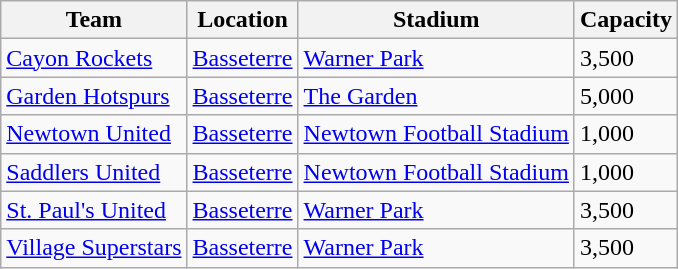<table class="wikitable sortable">
<tr>
<th>Team</th>
<th>Location</th>
<th>Stadium</th>
<th>Capacity</th>
</tr>
<tr>
<td><a href='#'>Cayon Rockets</a></td>
<td><a href='#'>Basseterre</a></td>
<td><a href='#'>Warner Park</a></td>
<td>3,500</td>
</tr>
<tr>
<td><a href='#'>Garden Hotspurs</a></td>
<td><a href='#'>Basseterre</a></td>
<td><a href='#'>The Garden</a></td>
<td>5,000</td>
</tr>
<tr>
<td><a href='#'>Newtown United</a></td>
<td><a href='#'>Basseterre</a></td>
<td><a href='#'>Newtown Football Stadium</a></td>
<td>1,000</td>
</tr>
<tr>
<td><a href='#'>Saddlers United</a></td>
<td><a href='#'>Basseterre</a></td>
<td><a href='#'>Newtown Football Stadium</a></td>
<td>1,000</td>
</tr>
<tr>
<td><a href='#'>St. Paul's United</a></td>
<td><a href='#'>Basseterre</a></td>
<td><a href='#'>Warner Park</a></td>
<td>3,500</td>
</tr>
<tr>
<td><a href='#'>Village Superstars</a></td>
<td><a href='#'>Basseterre</a></td>
<td><a href='#'>Warner Park</a></td>
<td>3,500</td>
</tr>
</table>
